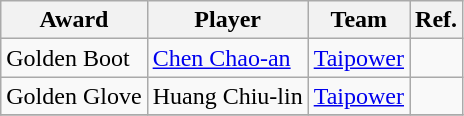<table class="wikitable">
<tr>
<th>Award</th>
<th>Player</th>
<th>Team</th>
<th>Ref.</th>
</tr>
<tr>
<td>Golden Boot</td>
<td> <a href='#'>Chen Chao-an</a></td>
<td><a href='#'>Taipower</a></td>
<td align="center"></td>
</tr>
<tr>
<td>Golden Glove</td>
<td> Huang Chiu-lin</td>
<td><a href='#'>Taipower</a></td>
<td align="center"></td>
</tr>
<tr>
</tr>
</table>
